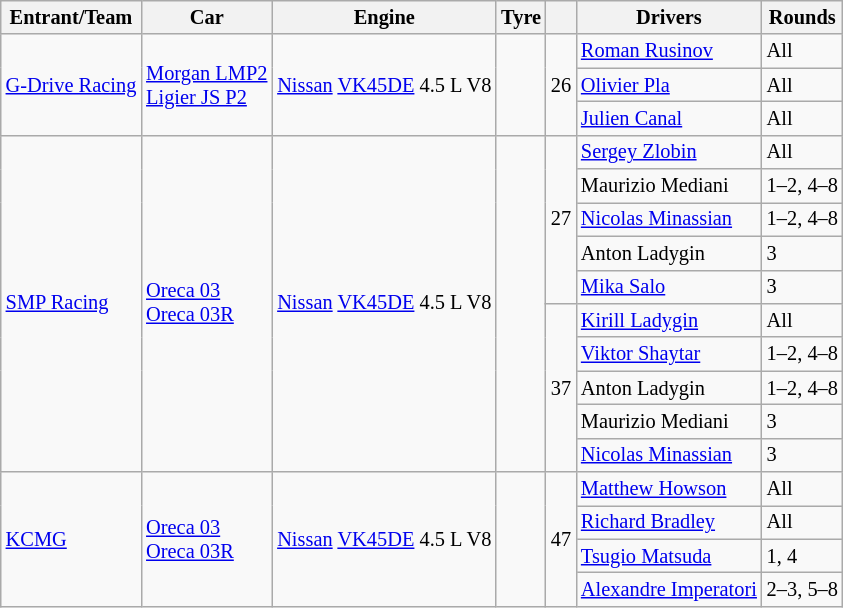<table class="wikitable" style="font-size: 85%">
<tr>
<th>Entrant/Team</th>
<th>Car</th>
<th>Engine</th>
<th>Tyre</th>
<th></th>
<th>Drivers</th>
<th>Rounds</th>
</tr>
<tr>
<td rowspan=3> <a href='#'>G-Drive Racing</a></td>
<td rowspan=3><a href='#'>Morgan LMP2</a><br><a href='#'>Ligier JS P2</a></td>
<td rowspan=3><a href='#'>Nissan</a> <a href='#'>VK45DE</a> 4.5 L V8</td>
<td rowspan=3></td>
<td rowspan=3>26</td>
<td> <a href='#'>Roman Rusinov</a></td>
<td>All</td>
</tr>
<tr>
<td> <a href='#'>Olivier Pla</a></td>
<td>All</td>
</tr>
<tr>
<td> <a href='#'>Julien Canal</a></td>
<td>All</td>
</tr>
<tr>
<td rowspan=10> <a href='#'>SMP Racing</a></td>
<td rowspan=10><a href='#'>Oreca 03</a><br><a href='#'>Oreca 03R</a></td>
<td rowspan=10><a href='#'>Nissan</a> <a href='#'>VK45DE</a> 4.5 L V8</td>
<td rowspan=10></td>
<td rowspan=5>27</td>
<td> <a href='#'>Sergey Zlobin</a></td>
<td>All</td>
</tr>
<tr>
<td> Maurizio Mediani</td>
<td>1–2, 4–8</td>
</tr>
<tr>
<td> <a href='#'>Nicolas Minassian</a></td>
<td>1–2, 4–8</td>
</tr>
<tr>
<td> Anton Ladygin</td>
<td>3</td>
</tr>
<tr>
<td> <a href='#'>Mika Salo</a></td>
<td>3</td>
</tr>
<tr>
<td rowspan=5>37</td>
<td> <a href='#'>Kirill Ladygin</a></td>
<td>All</td>
</tr>
<tr>
<td> <a href='#'>Viktor Shaytar</a></td>
<td>1–2, 4–8</td>
</tr>
<tr>
<td> Anton Ladygin</td>
<td>1–2, 4–8</td>
</tr>
<tr>
<td> Maurizio Mediani</td>
<td>3</td>
</tr>
<tr>
<td> <a href='#'>Nicolas Minassian</a></td>
<td>3</td>
</tr>
<tr>
<td rowspan=4> <a href='#'>KCMG</a></td>
<td rowspan=4><a href='#'>Oreca 03</a><br><a href='#'>Oreca 03R</a></td>
<td rowspan=4><a href='#'>Nissan</a> <a href='#'>VK45DE</a> 4.5 L V8</td>
<td rowspan=4></td>
<td rowspan=4>47</td>
<td> <a href='#'>Matthew Howson</a></td>
<td>All</td>
</tr>
<tr>
<td> <a href='#'>Richard Bradley</a></td>
<td>All</td>
</tr>
<tr>
<td> <a href='#'>Tsugio Matsuda</a></td>
<td>1, 4</td>
</tr>
<tr>
<td> <a href='#'>Alexandre Imperatori</a></td>
<td>2–3, 5–8</td>
</tr>
</table>
